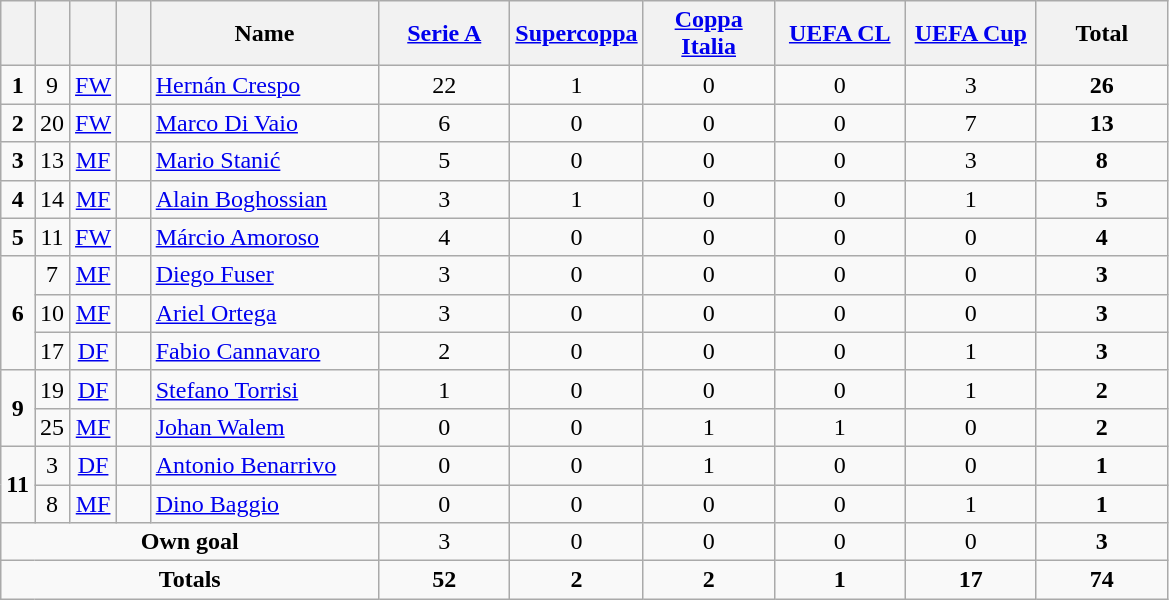<table class="wikitable" style="text-align:center">
<tr>
<th width=15></th>
<th width=15></th>
<th width=15></th>
<th width=15></th>
<th width=145>Name</th>
<th width=80><a href='#'>Serie A</a></th>
<th width=80><a href='#'>Supercoppa</a></th>
<th width=80><a href='#'>Coppa Italia</a></th>
<th width=80><a href='#'>UEFA CL</a></th>
<th width=80><a href='#'>UEFA Cup</a></th>
<th width=80>Total</th>
</tr>
<tr>
<td><strong>1</strong></td>
<td>9</td>
<td><a href='#'>FW</a></td>
<td></td>
<td align=left><a href='#'>Hernán Crespo</a></td>
<td>22</td>
<td>1</td>
<td>0</td>
<td>0</td>
<td>3</td>
<td><strong>26</strong></td>
</tr>
<tr>
<td><strong>2</strong></td>
<td>20</td>
<td><a href='#'>FW</a></td>
<td></td>
<td align=left><a href='#'>Marco Di Vaio</a></td>
<td>6</td>
<td>0</td>
<td>0</td>
<td>0</td>
<td>7</td>
<td><strong>13</strong></td>
</tr>
<tr>
<td><strong>3</strong></td>
<td>13</td>
<td><a href='#'>MF</a></td>
<td></td>
<td align=left><a href='#'>Mario Stanić</a></td>
<td>5</td>
<td>0</td>
<td>0</td>
<td>0</td>
<td>3</td>
<td><strong>8</strong></td>
</tr>
<tr>
<td><strong>4</strong></td>
<td>14</td>
<td><a href='#'>MF</a></td>
<td></td>
<td align=left><a href='#'>Alain Boghossian</a></td>
<td>3</td>
<td>1</td>
<td>0</td>
<td>0</td>
<td>1</td>
<td><strong>5</strong></td>
</tr>
<tr>
<td><strong>5</strong></td>
<td>11</td>
<td><a href='#'>FW</a></td>
<td></td>
<td align=left><a href='#'>Márcio Amoroso</a></td>
<td>4</td>
<td>0</td>
<td>0</td>
<td>0</td>
<td>0</td>
<td><strong>4</strong></td>
</tr>
<tr>
<td rowspan=3><strong>6</strong></td>
<td>7</td>
<td><a href='#'>MF</a></td>
<td></td>
<td align=left><a href='#'>Diego Fuser</a></td>
<td>3</td>
<td>0</td>
<td>0</td>
<td>0</td>
<td>0</td>
<td><strong>3</strong></td>
</tr>
<tr>
<td>10</td>
<td><a href='#'>MF</a></td>
<td></td>
<td align=left><a href='#'>Ariel Ortega</a></td>
<td>3</td>
<td>0</td>
<td>0</td>
<td>0</td>
<td>0</td>
<td><strong>3</strong></td>
</tr>
<tr>
<td>17</td>
<td><a href='#'>DF</a></td>
<td></td>
<td align=left><a href='#'>Fabio Cannavaro</a></td>
<td>2</td>
<td>0</td>
<td>0</td>
<td>0</td>
<td>1</td>
<td><strong>3</strong></td>
</tr>
<tr>
<td rowspan=2><strong>9</strong></td>
<td>19</td>
<td><a href='#'>DF</a></td>
<td></td>
<td align=left><a href='#'>Stefano Torrisi</a></td>
<td>1</td>
<td>0</td>
<td>0</td>
<td>0</td>
<td>1</td>
<td><strong>2</strong></td>
</tr>
<tr>
<td>25</td>
<td><a href='#'>MF</a></td>
<td></td>
<td align=left><a href='#'>Johan Walem</a></td>
<td>0</td>
<td>0</td>
<td>1</td>
<td>1</td>
<td>0</td>
<td><strong>2</strong></td>
</tr>
<tr>
<td rowspan=2><strong>11</strong></td>
<td>3</td>
<td><a href='#'>DF</a></td>
<td></td>
<td align=left><a href='#'>Antonio Benarrivo</a></td>
<td>0</td>
<td>0</td>
<td>1</td>
<td>0</td>
<td>0</td>
<td><strong>1</strong></td>
</tr>
<tr>
<td>8</td>
<td><a href='#'>MF</a></td>
<td></td>
<td align=left><a href='#'>Dino Baggio</a></td>
<td>0</td>
<td>0</td>
<td>0</td>
<td>0</td>
<td>1</td>
<td><strong>1</strong></td>
</tr>
<tr>
<td colspan=5><strong>Own goal</strong></td>
<td>3</td>
<td>0</td>
<td>0</td>
<td>0</td>
<td>0</td>
<td><strong>3</strong></td>
</tr>
<tr>
<td colspan=5><strong>Totals</strong></td>
<td><strong>52</strong></td>
<td><strong>2</strong></td>
<td><strong>2</strong></td>
<td><strong>1</strong></td>
<td><strong>17</strong></td>
<td><strong>74</strong></td>
</tr>
</table>
